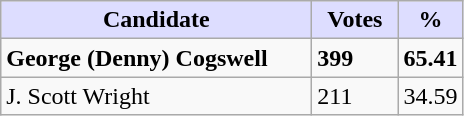<table class="wikitable">
<tr>
<th style="background:#ddf; width:200px;">Candidate</th>
<th style="background:#ddf; width:50px;">Votes</th>
<th style="background:#ddf; width:30px;">%</th>
</tr>
<tr>
<td><strong>George (Denny) Cogswell</strong></td>
<td><strong>399</strong></td>
<td><strong>65.41</strong></td>
</tr>
<tr>
<td>J. Scott Wright</td>
<td>211</td>
<td>34.59</td>
</tr>
</table>
